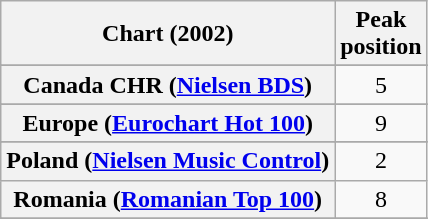<table class="wikitable sortable plainrowheaders" style="text-align:center">
<tr>
<th>Chart (2002)</th>
<th>Peak<br>position</th>
</tr>
<tr>
</tr>
<tr>
</tr>
<tr>
</tr>
<tr>
</tr>
<tr>
<th scope="row">Canada CHR (<a href='#'>Nielsen BDS</a>)</th>
<td style="text-align:center">5</td>
</tr>
<tr>
</tr>
<tr>
<th scope="row">Europe (<a href='#'>Eurochart Hot 100</a>)</th>
<td>9</td>
</tr>
<tr>
</tr>
<tr>
</tr>
<tr>
</tr>
<tr>
</tr>
<tr>
</tr>
<tr>
</tr>
<tr>
</tr>
<tr>
</tr>
<tr>
</tr>
<tr>
</tr>
<tr>
<th scope="row">Poland (<a href='#'>Nielsen Music Control</a>)</th>
<td>2</td>
</tr>
<tr>
<th scope="row">Romania (<a href='#'>Romanian Top 100</a>)</th>
<td>8</td>
</tr>
<tr>
</tr>
<tr>
</tr>
<tr>
</tr>
<tr>
</tr>
<tr>
</tr>
<tr>
</tr>
<tr>
</tr>
<tr>
</tr>
</table>
